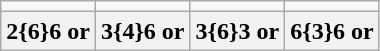<table class=wikitable>
<tr>
<td></td>
<td></td>
<td></td>
<td></td>
</tr>
<tr>
<th>2{6}6 or </th>
<th>3{4}6 or </th>
<th>3{6}3 or </th>
<th>6{3}6 or </th>
</tr>
</table>
